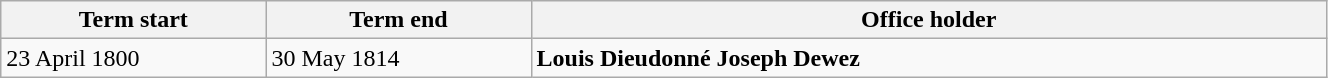<table class="wikitable" style="width: 70%;">
<tr>
<th align="left" style="width: 20%;">Term start</th>
<th align="left" style="width: 20%;">Term end</th>
<th align="left">Office holder</th>
</tr>
<tr valign="top">
<td>23 April 1800</td>
<td>30 May 1814</td>
<td><strong>Louis Dieudonné Joseph Dewez</strong></td>
</tr>
</table>
